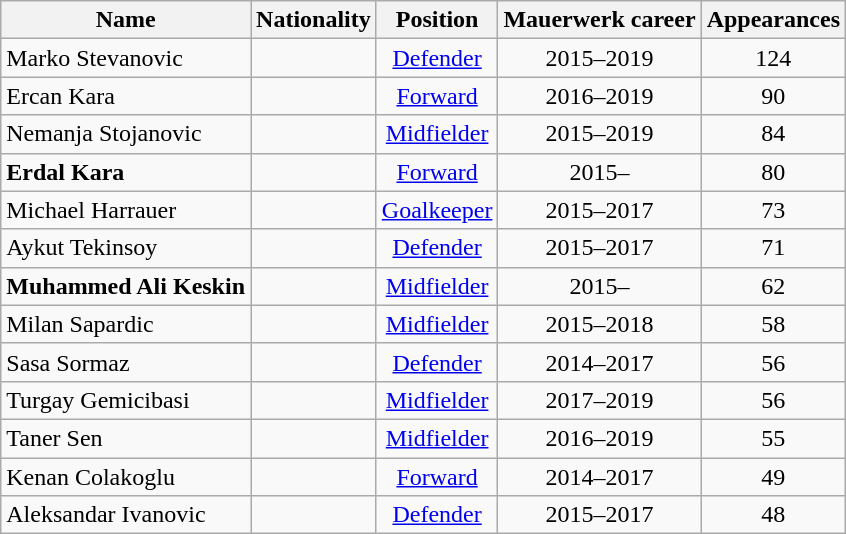<table class="wikitable sortable" style="text-align: center;">
<tr>
<th>Name</th>
<th>Nationality</th>
<th>Position</th>
<th>Mauerwerk career</th>
<th>Appearances</th>
</tr>
<tr>
<td align=left>Marko Stevanovic</td>
<td align=left></td>
<td><a href='#'>Defender</a></td>
<td>2015–2019</td>
<td>124</td>
</tr>
<tr>
<td align=left>Ercan Kara</td>
<td align=left></td>
<td><a href='#'>Forward</a></td>
<td>2016–2019</td>
<td>90</td>
</tr>
<tr>
<td align=left>Nemanja Stojanovic</td>
<td align=left></td>
<td><a href='#'>Midfielder</a></td>
<td>2015–2019</td>
<td>84</td>
</tr>
<tr>
<td align=left><strong>Erdal Kara</strong></td>
<td align=left></td>
<td><a href='#'>Forward</a></td>
<td>2015–</td>
<td>80</td>
</tr>
<tr>
<td align=left>Michael Harrauer</td>
<td align=left></td>
<td><a href='#'>Goalkeeper</a></td>
<td>2015–2017</td>
<td>73</td>
</tr>
<tr>
<td align=left>Aykut Tekinsoy</td>
<td align=left></td>
<td><a href='#'>Defender</a></td>
<td>2015–2017</td>
<td>71</td>
</tr>
<tr>
<td align=left><strong>Muhammed Ali Keskin</strong></td>
<td align=left></td>
<td><a href='#'>Midfielder</a></td>
<td>2015–</td>
<td>62</td>
</tr>
<tr>
<td align=left>Milan Sapardic</td>
<td align=left></td>
<td><a href='#'>Midfielder</a></td>
<td>2015–2018</td>
<td>58</td>
</tr>
<tr>
<td align=left>Sasa Sormaz</td>
<td align=left></td>
<td><a href='#'>Defender</a></td>
<td>2014–2017</td>
<td>56</td>
</tr>
<tr>
<td align=left>Turgay Gemicibasi</td>
<td align=left></td>
<td><a href='#'>Midfielder</a></td>
<td>2017–2019</td>
<td>56</td>
</tr>
<tr>
<td align=left>Taner Sen</td>
<td align=left></td>
<td><a href='#'>Midfielder</a></td>
<td>2016–2019</td>
<td>55</td>
</tr>
<tr>
<td align=left>Kenan Colakoglu</td>
<td align=left></td>
<td><a href='#'>Forward</a></td>
<td>2014–2017</td>
<td>49</td>
</tr>
<tr>
<td align=left>Aleksandar Ivanovic</td>
<td align=left></td>
<td><a href='#'>Defender</a></td>
<td>2015–2017</td>
<td>48</td>
</tr>
</table>
